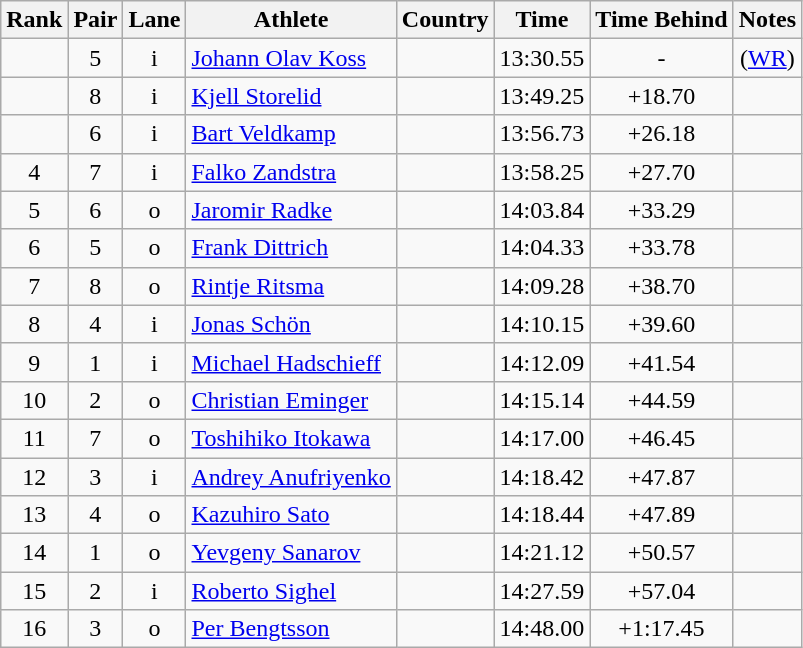<table class="wikitable sortable" style="text-align:center">
<tr>
<th>Rank</th>
<th>Pair</th>
<th>Lane</th>
<th>Athlete</th>
<th>Country</th>
<th>Time</th>
<th>Time Behind</th>
<th>Notes</th>
</tr>
<tr>
<td></td>
<td>5</td>
<td>i</td>
<td align=left><a href='#'>Johann Olav Koss</a></td>
<td align=left></td>
<td>13:30.55</td>
<td>-</td>
<td>(<a href='#'>WR</a>)</td>
</tr>
<tr>
<td></td>
<td>8</td>
<td>i</td>
<td align=left><a href='#'>Kjell Storelid</a></td>
<td align=left></td>
<td>13:49.25</td>
<td>+18.70</td>
<td></td>
</tr>
<tr>
<td></td>
<td>6</td>
<td>i</td>
<td align=left><a href='#'>Bart Veldkamp</a></td>
<td align=left></td>
<td>13:56.73</td>
<td>+26.18</td>
<td></td>
</tr>
<tr>
<td>4</td>
<td>7</td>
<td>i</td>
<td align=left><a href='#'>Falko Zandstra</a></td>
<td align=left></td>
<td>13:58.25</td>
<td>+27.70</td>
<td></td>
</tr>
<tr>
<td>5</td>
<td>6</td>
<td>o</td>
<td align=left><a href='#'>Jaromir Radke</a></td>
<td align=left></td>
<td>14:03.84</td>
<td>+33.29</td>
<td></td>
</tr>
<tr>
<td>6</td>
<td>5</td>
<td>o</td>
<td align=left><a href='#'>Frank Dittrich</a></td>
<td align=left></td>
<td>14:04.33</td>
<td>+33.78</td>
<td></td>
</tr>
<tr>
<td>7</td>
<td>8</td>
<td>o</td>
<td align=left><a href='#'>Rintje Ritsma</a></td>
<td align=left></td>
<td>14:09.28</td>
<td>+38.70</td>
<td></td>
</tr>
<tr>
<td>8</td>
<td>4</td>
<td>i</td>
<td align=left><a href='#'>Jonas Schön</a></td>
<td align=left></td>
<td>14:10.15</td>
<td>+39.60</td>
<td></td>
</tr>
<tr>
<td>9</td>
<td>1</td>
<td>i</td>
<td align=left><a href='#'>Michael Hadschieff</a></td>
<td align=left></td>
<td>14:12.09</td>
<td>+41.54</td>
<td></td>
</tr>
<tr>
<td>10</td>
<td>2</td>
<td>o</td>
<td align=left><a href='#'>Christian Eminger</a></td>
<td align=left></td>
<td>14:15.14</td>
<td>+44.59</td>
<td></td>
</tr>
<tr>
<td>11</td>
<td>7</td>
<td>o</td>
<td align=left><a href='#'>Toshihiko Itokawa</a></td>
<td align=left></td>
<td>14:17.00</td>
<td>+46.45</td>
<td></td>
</tr>
<tr>
<td>12</td>
<td>3</td>
<td>i</td>
<td align=left><a href='#'>Andrey Anufriyenko</a></td>
<td align=left></td>
<td>14:18.42</td>
<td>+47.87</td>
<td></td>
</tr>
<tr>
<td>13</td>
<td>4</td>
<td>o</td>
<td align=left><a href='#'>Kazuhiro Sato</a></td>
<td align=left></td>
<td>14:18.44</td>
<td>+47.89</td>
<td></td>
</tr>
<tr>
<td>14</td>
<td>1</td>
<td>o</td>
<td align=left><a href='#'>Yevgeny Sanarov</a></td>
<td align=left></td>
<td>14:21.12</td>
<td>+50.57</td>
<td></td>
</tr>
<tr>
<td>15</td>
<td>2</td>
<td>i</td>
<td align=left><a href='#'>Roberto Sighel</a></td>
<td align=left></td>
<td>14:27.59</td>
<td>+57.04</td>
<td></td>
</tr>
<tr>
<td>16</td>
<td>3</td>
<td>o</td>
<td align=left><a href='#'>Per Bengtsson</a></td>
<td align=left></td>
<td>14:48.00</td>
<td>+1:17.45</td>
<td></td>
</tr>
</table>
